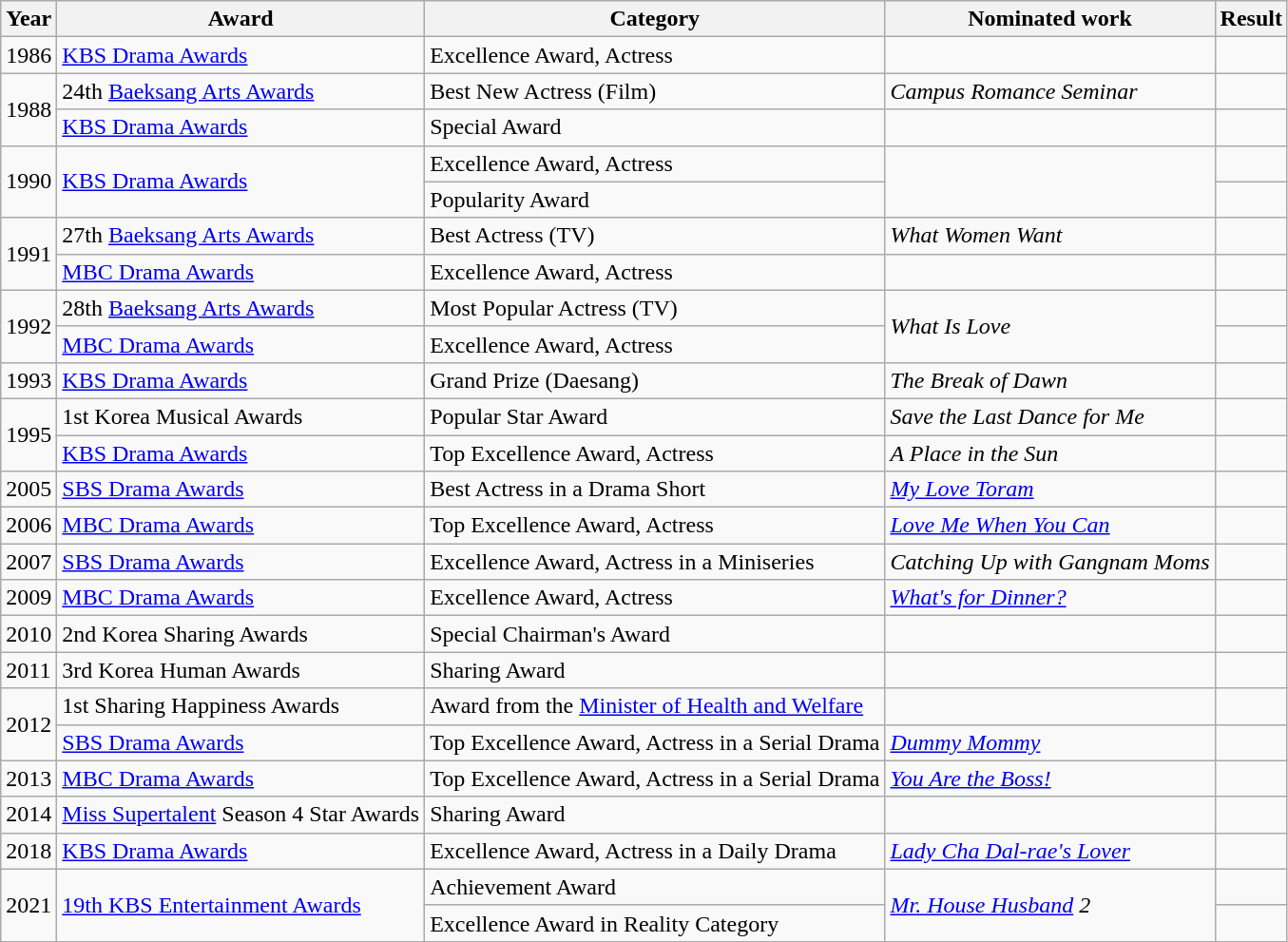<table class="wikitable">
<tr>
<th>Year</th>
<th>Award</th>
<th>Category</th>
<th>Nominated work</th>
<th>Result</th>
</tr>
<tr>
<td>1986</td>
<td><a href='#'>KBS Drama Awards</a></td>
<td>Excellence Award, Actress</td>
<td></td>
<td></td>
</tr>
<tr>
<td rowspan=2>1988</td>
<td>24th <a href='#'>Baeksang Arts Awards</a></td>
<td>Best New Actress (Film)</td>
<td><em>Campus Romance Seminar</em></td>
<td></td>
</tr>
<tr>
<td><a href='#'>KBS Drama Awards</a></td>
<td>Special Award</td>
<td></td>
<td></td>
</tr>
<tr>
<td rowspan=2>1990</td>
<td rowspan=2><a href='#'>KBS Drama Awards</a></td>
<td>Excellence Award, Actress</td>
<td rowspan=2></td>
<td></td>
</tr>
<tr>
<td>Popularity Award</td>
<td></td>
</tr>
<tr>
<td rowspan=2>1991</td>
<td>27th <a href='#'>Baeksang Arts Awards</a></td>
<td>Best Actress (TV)</td>
<td><em>What Women Want</em></td>
<td></td>
</tr>
<tr>
<td><a href='#'>MBC Drama Awards</a></td>
<td>Excellence Award, Actress</td>
<td></td>
<td></td>
</tr>
<tr>
<td rowspan=2>1992</td>
<td>28th <a href='#'>Baeksang Arts Awards</a></td>
<td>Most Popular Actress (TV)</td>
<td rowspan=2><em>What Is Love</em></td>
<td></td>
</tr>
<tr>
<td><a href='#'>MBC Drama Awards</a></td>
<td>Excellence Award, Actress</td>
<td></td>
</tr>
<tr>
<td>1993</td>
<td><a href='#'>KBS Drama Awards</a></td>
<td>Grand Prize (Daesang)</td>
<td><em>The Break of Dawn</em></td>
<td></td>
</tr>
<tr>
<td rowspan=2>1995</td>
<td>1st Korea Musical Awards</td>
<td>Popular Star Award</td>
<td><em>Save the Last Dance for Me</em></td>
<td></td>
</tr>
<tr>
<td><a href='#'>KBS Drama Awards</a></td>
<td>Top Excellence Award, Actress</td>
<td><em>A Place in the Sun</em></td>
<td></td>
</tr>
<tr>
<td>2005</td>
<td><a href='#'>SBS Drama Awards</a></td>
<td>Best Actress in a Drama Short</td>
<td><em><a href='#'>My Love Toram</a></em></td>
<td></td>
</tr>
<tr>
<td>2006</td>
<td><a href='#'>MBC Drama Awards</a></td>
<td>Top Excellence Award, Actress</td>
<td><em><a href='#'>Love Me When You Can</a></em></td>
<td></td>
</tr>
<tr>
<td>2007</td>
<td><a href='#'>SBS Drama Awards</a></td>
<td>Excellence Award, Actress in a Miniseries</td>
<td><em>Catching Up with Gangnam Moms</em></td>
<td></td>
</tr>
<tr>
<td>2009</td>
<td><a href='#'>MBC Drama Awards</a></td>
<td>Excellence Award, Actress</td>
<td><em><a href='#'>What's for Dinner?</a></em></td>
<td></td>
</tr>
<tr>
<td>2010</td>
<td>2nd Korea Sharing Awards</td>
<td>Special Chairman's Award</td>
<td></td>
<td></td>
</tr>
<tr>
<td>2011</td>
<td>3rd Korea Human Awards</td>
<td>Sharing Award</td>
<td></td>
<td></td>
</tr>
<tr>
<td rowspan=2>2012</td>
<td>1st Sharing Happiness Awards</td>
<td>Award from the <a href='#'>Minister of Health and Welfare</a></td>
<td></td>
<td></td>
</tr>
<tr>
<td><a href='#'>SBS Drama Awards</a></td>
<td>Top Excellence Award, Actress in a Serial Drama</td>
<td><em><a href='#'>Dummy Mommy</a></em></td>
<td></td>
</tr>
<tr>
<td>2013</td>
<td><a href='#'>MBC Drama Awards</a></td>
<td>Top Excellence Award, Actress in a Serial Drama</td>
<td><em><a href='#'>You Are the Boss!</a></em></td>
<td></td>
</tr>
<tr>
<td>2014</td>
<td><a href='#'>Miss Supertalent</a> Season 4 Star Awards</td>
<td>Sharing Award</td>
<td></td>
<td></td>
</tr>
<tr>
<td>2018</td>
<td><a href='#'>KBS Drama Awards</a></td>
<td>Excellence Award, Actress in a Daily Drama</td>
<td><em><a href='#'>Lady Cha Dal-rae's Lover</a></em></td>
<td></td>
</tr>
<tr>
<td rowspan="2">2021</td>
<td rowspan="2"><a href='#'>19th KBS Entertainment Awards</a></td>
<td>Achievement Award	</td>
<td rowspan="2"><em><a href='#'>Mr. House Husband</a> 2</em></td>
<td></td>
</tr>
<tr>
<td>Excellence Award in Reality Category</td>
<td></td>
</tr>
</table>
